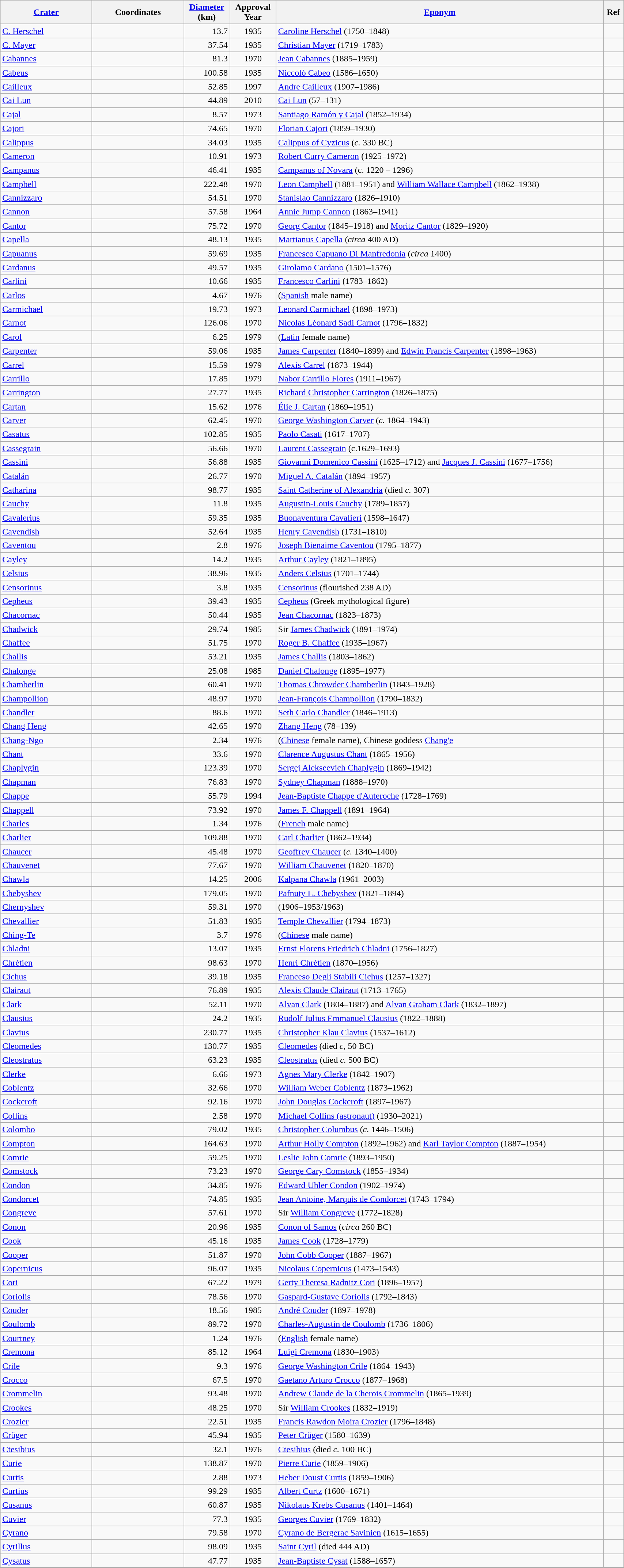<table class="wikitable sortable" style="min-width: 90%">
<tr>
<th style="width:10em"><a href='#'>Crater</a></th>
<th data-sort-type="number" style="width:10em">Coordinates</th>
<th><a href='#'>Diameter</a><br>(km)</th>
<th>Approval<br>Year</th>
<th><a href='#'>Eponym</a></th>
<th>Ref</th>
</tr>
<tr id="C. Herschel">
<td><a href='#'>C. Herschel</a></td>
<td></td>
<td align=right>13.7</td>
<td align=center>1935</td>
<td><a href='#'>Caroline Herschel</a> (1750–1848)</td>
<td></td>
</tr>
<tr id="C. Mayer">
<td><a href='#'>C. Mayer</a></td>
<td></td>
<td align=right>37.54</td>
<td align=center>1935</td>
<td><a href='#'>Christian Mayer</a> (1719–1783)</td>
<td></td>
</tr>
<tr id="Cabannes">
<td><a href='#'>Cabannes</a></td>
<td></td>
<td align=right>81.3</td>
<td align=center>1970</td>
<td><a href='#'>Jean Cabannes</a> (1885–1959)</td>
<td></td>
</tr>
<tr id="Cabeus">
<td><a href='#'>Cabeus</a></td>
<td></td>
<td align=right>100.58</td>
<td align=center>1935</td>
<td><a href='#'>Niccolò Cabeo</a> (1586–1650)</td>
<td></td>
</tr>
<tr id="Cailleux">
<td><a href='#'>Cailleux</a></td>
<td></td>
<td align=right>52.85</td>
<td align=center>1997</td>
<td><a href='#'>Andre Cailleux</a> (1907–1986)</td>
<td></td>
</tr>
<tr id="Cai Lun">
<td><a href='#'>Cai Lun</a></td>
<td></td>
<td align=right>44.89</td>
<td align=center>2010</td>
<td><a href='#'>Cai Lun</a> (57–131)</td>
<td></td>
</tr>
<tr id="Cajal">
<td><a href='#'>Cajal</a></td>
<td></td>
<td align=right>8.57</td>
<td align=center>1973</td>
<td><a href='#'>Santiago Ramón y Cajal</a> (1852–1934)</td>
<td></td>
</tr>
<tr id="Cajori">
<td><a href='#'>Cajori</a></td>
<td></td>
<td align=right>74.65</td>
<td align=center>1970</td>
<td><a href='#'>Florian Cajori</a> (1859–1930)</td>
<td></td>
</tr>
<tr id="Calippus">
<td><a href='#'>Calippus</a></td>
<td></td>
<td align=right>34.03</td>
<td align=center>1935</td>
<td><a href='#'>Calippus of Cyzicus</a> (<em>c.</em> 330 BC)</td>
<td></td>
</tr>
<tr id="Cameron">
<td><a href='#'>Cameron</a></td>
<td></td>
<td align=right>10.91</td>
<td align=center>1973</td>
<td><a href='#'>Robert Curry Cameron</a> (1925–1972)</td>
<td></td>
</tr>
<tr id="Campanus">
<td><a href='#'>Campanus</a></td>
<td></td>
<td align=right>46.41</td>
<td align=center>1935</td>
<td><a href='#'>Campanus of Novara</a> (c. 1220 – 1296)</td>
<td></td>
</tr>
<tr id="Campbell">
<td><a href='#'>Campbell</a></td>
<td></td>
<td align=right>222.48</td>
<td align=center>1970</td>
<td><a href='#'>Leon Campbell</a> (1881–1951) and <a href='#'>William Wallace Campbell</a> (1862–1938)</td>
<td></td>
</tr>
<tr id="Cannizzaro">
<td><a href='#'>Cannizzaro</a></td>
<td></td>
<td align=right>54.51</td>
<td align=center>1970</td>
<td><a href='#'>Stanislao Cannizzaro</a> (1826–1910)</td>
<td></td>
</tr>
<tr id="Cannon">
<td><a href='#'>Cannon</a></td>
<td></td>
<td align=right>57.58</td>
<td align=center>1964</td>
<td><a href='#'>Annie Jump Cannon</a> (1863–1941)</td>
<td></td>
</tr>
<tr id="Cantor">
<td><a href='#'>Cantor</a></td>
<td></td>
<td align=right>75.72</td>
<td align=center>1970</td>
<td><a href='#'>Georg Cantor</a> (1845–1918) and <a href='#'>Moritz Cantor</a> (1829–1920)</td>
<td></td>
</tr>
<tr id="Capella">
<td><a href='#'>Capella</a></td>
<td></td>
<td align=right>48.13</td>
<td align=center>1935</td>
<td><a href='#'>Martianus Capella</a> (<em>circa</em> 400 AD)</td>
<td></td>
</tr>
<tr id="Capuanus">
<td><a href='#'>Capuanus</a></td>
<td></td>
<td align=right>59.69</td>
<td align=center>1935</td>
<td><a href='#'>Francesco Capuano Di Manfredonia</a> (<em>circa</em> 1400)</td>
<td></td>
</tr>
<tr id="Cardanus">
<td><a href='#'>Cardanus</a></td>
<td></td>
<td align=right>49.57</td>
<td align=center>1935</td>
<td><a href='#'>Girolamo Cardano</a> (1501–1576)</td>
<td></td>
</tr>
<tr id="Carlini">
<td><a href='#'>Carlini</a></td>
<td></td>
<td align=right>10.66</td>
<td align=center>1935</td>
<td><a href='#'>Francesco Carlini</a> (1783–1862)</td>
<td></td>
</tr>
<tr id="Carlos">
<td><a href='#'>Carlos</a></td>
<td></td>
<td align=right>4.67</td>
<td align=center>1976</td>
<td>(<a href='#'>Spanish</a> male name)</td>
<td></td>
</tr>
<tr id="Carmichael">
<td><a href='#'>Carmichael</a></td>
<td></td>
<td align=right>19.73</td>
<td align=center>1973</td>
<td><a href='#'>Leonard Carmichael</a> (1898–1973)</td>
<td></td>
</tr>
<tr id="Carnot">
<td><a href='#'>Carnot</a></td>
<td></td>
<td align=right>126.06</td>
<td align=center>1970</td>
<td><a href='#'>Nicolas Léonard Sadi Carnot</a> (1796–1832)</td>
<td></td>
</tr>
<tr id="Carol">
<td><a href='#'>Carol</a></td>
<td></td>
<td align=right>6.25</td>
<td align=center>1979</td>
<td>(<a href='#'>Latin</a> female name)</td>
<td></td>
</tr>
<tr id="Carpenter">
<td><a href='#'>Carpenter</a></td>
<td></td>
<td align=right>59.06</td>
<td align=center>1935</td>
<td><a href='#'>James Carpenter</a> (1840–1899) and <a href='#'>Edwin Francis Carpenter</a> (1898–1963)</td>
<td></td>
</tr>
<tr id="Carrel">
<td><a href='#'>Carrel</a></td>
<td></td>
<td align=right>15.59</td>
<td align=center>1979</td>
<td><a href='#'>Alexis Carrel</a> (1873–1944)</td>
<td></td>
</tr>
<tr id="Carrillo">
<td><a href='#'>Carrillo</a></td>
<td></td>
<td align=right>17.85</td>
<td align=center>1979</td>
<td><a href='#'>Nabor Carrillo Flores</a> (1911–1967)</td>
<td></td>
</tr>
<tr id="Carrington">
<td><a href='#'>Carrington</a></td>
<td></td>
<td align=right>27.77</td>
<td align=center>1935</td>
<td><a href='#'>Richard Christopher Carrington</a> (1826–1875)</td>
<td></td>
</tr>
<tr id="Cartan">
<td><a href='#'>Cartan</a></td>
<td></td>
<td align=right>15.62</td>
<td align=center>1976</td>
<td><a href='#'>Élie J. Cartan</a> (1869–1951)</td>
<td></td>
</tr>
<tr id="Carver">
<td><a href='#'>Carver</a></td>
<td></td>
<td align=right>62.45</td>
<td align=center>1970</td>
<td><a href='#'>George Washington Carver</a> (<em>c.</em> 1864–1943)</td>
<td></td>
</tr>
<tr id="Casatus">
<td><a href='#'>Casatus</a></td>
<td></td>
<td align=right>102.85</td>
<td align=center>1935</td>
<td><a href='#'>Paolo Casati</a> (1617–1707)</td>
<td></td>
</tr>
<tr id="Cassegrain">
<td><a href='#'>Cassegrain</a></td>
<td></td>
<td align=right>56.66</td>
<td align=center>1970</td>
<td><a href='#'>Laurent Cassegrain</a> (c.1629–1693)</td>
<td></td>
</tr>
<tr id="Cassini">
<td><a href='#'>Cassini</a></td>
<td></td>
<td align=right>56.88</td>
<td align=center>1935</td>
<td><a href='#'>Giovanni Domenico Cassini</a> (1625–1712) and <a href='#'>Jacques J. Cassini</a> (1677–1756)</td>
<td></td>
</tr>
<tr id="Catalán">
<td><a href='#'>Catalán</a></td>
<td></td>
<td align=right>26.77</td>
<td align=center>1970</td>
<td><a href='#'>Miguel A. Catalán</a> (1894–1957)</td>
<td></td>
</tr>
<tr id="Catharina">
<td><a href='#'>Catharina</a></td>
<td></td>
<td align=right>98.77</td>
<td align=center>1935</td>
<td><a href='#'>Saint Catherine of Alexandria</a> (died <em>c.</em> 307)</td>
<td></td>
</tr>
<tr id="Cauchy">
<td><a href='#'>Cauchy</a></td>
<td></td>
<td align=right>11.8</td>
<td align=center>1935</td>
<td><a href='#'>Augustin-Louis Cauchy</a> (1789–1857)</td>
<td></td>
</tr>
<tr id="Cavalerius">
<td><a href='#'>Cavalerius</a></td>
<td></td>
<td align=right>59.35</td>
<td align=center>1935</td>
<td><a href='#'>Buonaventura Cavalieri</a> (1598–1647)</td>
<td></td>
</tr>
<tr id="Cavendish">
<td><a href='#'>Cavendish</a></td>
<td></td>
<td align=right>52.64</td>
<td align=center>1935</td>
<td><a href='#'>Henry Cavendish</a> (1731–1810)</td>
<td></td>
</tr>
<tr id="Caventou">
<td><a href='#'>Caventou</a></td>
<td></td>
<td align=right>2.8</td>
<td align=center>1976</td>
<td><a href='#'>Joseph Bienaime Caventou</a> (1795–1877)</td>
<td></td>
</tr>
<tr id="Cayley">
<td><a href='#'>Cayley</a></td>
<td></td>
<td align=right>14.2</td>
<td align=center>1935</td>
<td><a href='#'>Arthur Cayley</a> (1821–1895)</td>
<td></td>
</tr>
<tr id="Celsius">
<td><a href='#'>Celsius</a></td>
<td></td>
<td align=right>38.96</td>
<td align=center>1935</td>
<td><a href='#'>Anders Celsius</a> (1701–1744)</td>
<td></td>
</tr>
<tr id="Censorinus">
<td><a href='#'>Censorinus</a></td>
<td></td>
<td align=right>3.8</td>
<td align=center>1935</td>
<td><a href='#'>Censorinus</a> (flourished 238 AD)</td>
<td></td>
</tr>
<tr id="Cepheus">
<td><a href='#'>Cepheus</a></td>
<td></td>
<td align=right>39.43</td>
<td align=center>1935</td>
<td><a href='#'>Cepheus</a> (Greek mythological figure)</td>
<td></td>
</tr>
<tr id="Chacornac">
<td><a href='#'>Chacornac</a></td>
<td></td>
<td align=right>50.44</td>
<td align=center>1935</td>
<td><a href='#'>Jean Chacornac</a> (1823–1873)</td>
<td></td>
</tr>
<tr id="Chadwick">
<td><a href='#'>Chadwick</a></td>
<td></td>
<td align=right>29.74</td>
<td align=center>1985</td>
<td>Sir <a href='#'>James Chadwick</a> (1891–1974)</td>
<td></td>
</tr>
<tr id="Chaffee">
<td><a href='#'>Chaffee</a></td>
<td></td>
<td align=right>51.75</td>
<td align=center>1970</td>
<td><a href='#'>Roger B. Chaffee</a> (1935–1967)</td>
<td></td>
</tr>
<tr id="Challis">
<td><a href='#'>Challis</a></td>
<td></td>
<td align=right>53.21</td>
<td align=center>1935</td>
<td><a href='#'>James Challis</a> (1803–1862)</td>
<td></td>
</tr>
<tr id="Chalonge">
<td><a href='#'>Chalonge</a></td>
<td></td>
<td align=right>25.08</td>
<td align=center>1985</td>
<td><a href='#'>Daniel Chalonge</a> (1895–1977)</td>
<td></td>
</tr>
<tr id="Chamberlin">
<td><a href='#'>Chamberlin</a></td>
<td></td>
<td align=right>60.41</td>
<td align=center>1970</td>
<td><a href='#'>Thomas Chrowder Chamberlin</a> (1843–1928)</td>
<td></td>
</tr>
<tr id="Champollion">
<td><a href='#'>Champollion</a></td>
<td></td>
<td align=right>48.97</td>
<td align=center>1970</td>
<td><a href='#'>Jean-François Champollion</a> (1790–1832)</td>
<td></td>
</tr>
<tr id="Chandler">
<td><a href='#'>Chandler</a></td>
<td></td>
<td align=right>88.6</td>
<td align=center>1970</td>
<td><a href='#'>Seth Carlo Chandler</a> (1846–1913)</td>
<td></td>
</tr>
<tr id="Chang Heng">
<td><a href='#'>Chang Heng</a></td>
<td></td>
<td align=right>42.65</td>
<td align=center>1970</td>
<td><a href='#'>Zhang Heng</a> (78–139)</td>
<td></td>
</tr>
<tr id="Chang-Ngo">
<td><a href='#'>Chang-Ngo</a></td>
<td></td>
<td align=right>2.34</td>
<td align=center>1976</td>
<td>(<a href='#'>Chinese</a> female name), Chinese goddess <a href='#'>Chang'e</a></td>
<td></td>
</tr>
<tr id="Chant">
<td><a href='#'>Chant</a></td>
<td></td>
<td align=right>33.6</td>
<td align=center>1970</td>
<td><a href='#'>Clarence Augustus Chant</a> (1865–1956)</td>
<td></td>
</tr>
<tr id="Chaplygin">
<td><a href='#'>Chaplygin</a></td>
<td></td>
<td align=right>123.39</td>
<td align=center>1970</td>
<td><a href='#'>Sergej Alekseevich Chaplygin</a> (1869–1942)</td>
<td></td>
</tr>
<tr id="Chapman">
<td><a href='#'>Chapman</a></td>
<td></td>
<td align=right>76.83</td>
<td align=center>1970</td>
<td><a href='#'>Sydney Chapman</a> (1888–1970)</td>
<td></td>
</tr>
<tr id="Chappe">
<td><a href='#'>Chappe</a></td>
<td></td>
<td align=right>55.79</td>
<td align=center>1994</td>
<td><a href='#'>Jean-Baptiste Chappe d'Auteroche</a> (1728–1769)</td>
<td></td>
</tr>
<tr id="Chappell">
<td><a href='#'>Chappell</a></td>
<td></td>
<td align=right>73.92</td>
<td align=center>1970</td>
<td><a href='#'>James F. Chappell</a> (1891–1964)</td>
<td></td>
</tr>
<tr id="Charles">
<td><a href='#'>Charles</a></td>
<td></td>
<td align=right>1.34</td>
<td align=center>1976</td>
<td>(<a href='#'>French</a> male name)</td>
<td></td>
</tr>
<tr id="Charlier">
<td><a href='#'>Charlier</a></td>
<td></td>
<td align=right>109.88</td>
<td align=center>1970</td>
<td><a href='#'>Carl Charlier</a> (1862–1934)</td>
<td></td>
</tr>
<tr id="Chaucer">
<td><a href='#'>Chaucer</a></td>
<td></td>
<td align=right>45.48</td>
<td align=center>1970</td>
<td><a href='#'>Geoffrey Chaucer</a> (<em>c.</em> 1340–1400)</td>
<td></td>
</tr>
<tr id="Chauvenet">
<td><a href='#'>Chauvenet</a></td>
<td></td>
<td align=right>77.67</td>
<td align=center>1970</td>
<td><a href='#'>William Chauvenet</a> (1820–1870)</td>
<td></td>
</tr>
<tr id="Chawla">
<td><a href='#'>Chawla</a></td>
<td></td>
<td align=right>14.25</td>
<td align=center>2006</td>
<td><a href='#'>Kalpana Chawla</a> (1961–2003)</td>
<td></td>
</tr>
<tr id="Chebyshev">
<td><a href='#'>Chebyshev</a></td>
<td></td>
<td align=right>179.05</td>
<td align=center>1970</td>
<td><a href='#'>Pafnuty L. Chebyshev</a> (1821–1894)</td>
<td></td>
</tr>
<tr id="Chernyshev">
<td><a href='#'>Chernyshev</a></td>
<td></td>
<td align=right>59.31</td>
<td align=center>1970</td>
<td> (1906–1953/1963)</td>
<td></td>
</tr>
<tr id="Chevallier">
<td><a href='#'>Chevallier</a></td>
<td></td>
<td align=right>51.83</td>
<td align=center>1935</td>
<td><a href='#'>Temple Chevallier</a> (1794–1873)</td>
<td></td>
</tr>
<tr id="Ching-Te">
<td><a href='#'>Ching-Te</a></td>
<td></td>
<td align=right>3.7</td>
<td align=center>1976</td>
<td>(<a href='#'>Chinese</a> male name)</td>
<td></td>
</tr>
<tr id="Chladni">
<td><a href='#'>Chladni</a></td>
<td></td>
<td align=right>13.07</td>
<td align=center>1935</td>
<td><a href='#'>Ernst Florens Friedrich Chladni</a> (1756–1827)</td>
<td></td>
</tr>
<tr id="Chrétien">
<td><a href='#'>Chrétien</a></td>
<td></td>
<td align=right>98.63</td>
<td align=center>1970</td>
<td><a href='#'>Henri Chrétien</a> (1870–1956)</td>
<td></td>
</tr>
<tr id="Cichus">
<td><a href='#'>Cichus</a></td>
<td></td>
<td align=right>39.18</td>
<td align=center>1935</td>
<td><a href='#'>Franceso Degli Stabili Cichus</a> (1257–1327)</td>
<td></td>
</tr>
<tr id="Clairaut">
<td><a href='#'>Clairaut</a></td>
<td></td>
<td align=right>76.89</td>
<td align=center>1935</td>
<td><a href='#'>Alexis Claude Clairaut</a> (1713–1765)</td>
<td></td>
</tr>
<tr id="Clark">
<td><a href='#'>Clark</a></td>
<td></td>
<td align=right>52.11</td>
<td align=center>1970</td>
<td><a href='#'>Alvan Clark</a> (1804–1887) and <a href='#'>Alvan Graham Clark</a> (1832–1897)</td>
<td></td>
</tr>
<tr id="Clausius">
<td><a href='#'>Clausius</a></td>
<td></td>
<td align=right>24.2</td>
<td align=center>1935</td>
<td><a href='#'>Rudolf Julius Emmanuel Clausius</a> (1822–1888)</td>
<td></td>
</tr>
<tr id="Clavius">
<td><a href='#'>Clavius</a></td>
<td></td>
<td align=right>230.77</td>
<td align=center>1935</td>
<td><a href='#'>Christopher Klau Clavius</a> (1537–1612)</td>
<td></td>
</tr>
<tr id="Cleomedes">
<td><a href='#'>Cleomedes</a></td>
<td></td>
<td align=right>130.77</td>
<td align=center>1935</td>
<td><a href='#'>Cleomedes</a> (died <em>c,</em> 50 BC)</td>
<td></td>
</tr>
<tr id="Cleostratus">
<td><a href='#'>Cleostratus</a></td>
<td></td>
<td align=right>63.23</td>
<td align=center>1935</td>
<td><a href='#'>Cleostratus</a> (died <em>c.</em> 500 BC)</td>
<td></td>
</tr>
<tr id="Clerke">
<td><a href='#'>Clerke</a></td>
<td></td>
<td align=right>6.66</td>
<td align=center>1973</td>
<td><a href='#'>Agnes Mary Clerke</a> (1842–1907)</td>
<td></td>
</tr>
<tr id="Coblentz">
<td><a href='#'>Coblentz</a></td>
<td></td>
<td align=right>32.66</td>
<td align=center>1970</td>
<td><a href='#'>William Weber Coblentz</a> (1873–1962)</td>
<td></td>
</tr>
<tr id="Cockcroft">
<td><a href='#'>Cockcroft</a></td>
<td></td>
<td align=right>92.16</td>
<td align=center>1970</td>
<td><a href='#'>John Douglas Cockcroft</a> (1897–1967)</td>
<td></td>
</tr>
<tr id="Collins">
<td><a href='#'>Collins</a></td>
<td></td>
<td align=right>2.58</td>
<td align=center>1970</td>
<td><a href='#'>Michael Collins (astronaut)</a> (1930–2021)</td>
<td></td>
</tr>
<tr id="Colombo">
<td><a href='#'>Colombo</a></td>
<td></td>
<td align=right>79.02</td>
<td align=center>1935</td>
<td><a href='#'>Christopher Columbus</a> (<em>c.</em> 1446–1506)</td>
<td></td>
</tr>
<tr id="Compton">
<td><a href='#'>Compton</a></td>
<td></td>
<td align=right>164.63</td>
<td align=center>1970</td>
<td><a href='#'>Arthur Holly Compton</a> (1892–1962) and <a href='#'>Karl Taylor Compton</a> (1887–1954)</td>
<td></td>
</tr>
<tr id="Comrie">
<td><a href='#'>Comrie</a></td>
<td></td>
<td align=right>59.25</td>
<td align=center>1970</td>
<td><a href='#'>Leslie John Comrie</a> (1893–1950)</td>
<td></td>
</tr>
<tr id="Comstock">
<td><a href='#'>Comstock</a></td>
<td></td>
<td align=right>73.23</td>
<td align=center>1970</td>
<td><a href='#'>George Cary Comstock</a> (1855–1934)</td>
<td></td>
</tr>
<tr id="Condon">
<td><a href='#'>Condon</a></td>
<td></td>
<td align=right>34.85</td>
<td align=center>1976</td>
<td><a href='#'>Edward Uhler Condon</a> (1902–1974)</td>
<td></td>
</tr>
<tr id="Condorcet">
<td><a href='#'>Condorcet</a></td>
<td></td>
<td align=right>74.85</td>
<td align=center>1935</td>
<td><a href='#'>Jean Antoine, Marquis de Condorcet</a> (1743–1794)</td>
<td></td>
</tr>
<tr id="Congreve">
<td><a href='#'>Congreve</a></td>
<td></td>
<td align=right>57.61</td>
<td align=center>1970</td>
<td>Sir <a href='#'>William Congreve</a> (1772–1828)</td>
<td></td>
</tr>
<tr id="Conon">
<td><a href='#'>Conon</a></td>
<td></td>
<td align=right>20.96</td>
<td align=center>1935</td>
<td><a href='#'>Conon of Samos</a> (<em>circa</em> 260 BC)</td>
<td></td>
</tr>
<tr id="Cook">
<td><a href='#'>Cook</a></td>
<td></td>
<td align=right>45.16</td>
<td align=center>1935</td>
<td><a href='#'>James Cook</a> (1728–1779)</td>
<td></td>
</tr>
<tr id="Cooper">
<td><a href='#'>Cooper</a></td>
<td></td>
<td align=right>51.87</td>
<td align=center>1970</td>
<td><a href='#'>John Cobb Cooper</a> (1887–1967)</td>
<td></td>
</tr>
<tr id="Copernicus">
<td><a href='#'>Copernicus</a></td>
<td></td>
<td align=right>96.07</td>
<td align=center>1935</td>
<td><a href='#'>Nicolaus Copernicus</a> (1473–1543)</td>
<td></td>
</tr>
<tr id="Cori">
<td><a href='#'>Cori</a></td>
<td></td>
<td align=right>67.22</td>
<td align=center>1979</td>
<td><a href='#'>Gerty Theresa Radnitz Cori</a> (1896–1957)</td>
<td></td>
</tr>
<tr id="Coriolis">
<td><a href='#'>Coriolis</a></td>
<td></td>
<td align=right>78.56</td>
<td align=center>1970</td>
<td><a href='#'>Gaspard-Gustave Coriolis</a> (1792–1843)</td>
<td></td>
</tr>
<tr id="Couder">
<td><a href='#'>Couder</a></td>
<td></td>
<td align=right>18.56</td>
<td align=center>1985</td>
<td><a href='#'>André Couder</a> (1897–1978)</td>
<td></td>
</tr>
<tr id="Coulomb">
<td><a href='#'>Coulomb</a></td>
<td></td>
<td align=right>89.72</td>
<td align=center>1970</td>
<td><a href='#'>Charles-Augustin de Coulomb</a> (1736–1806)</td>
<td></td>
</tr>
<tr id="Courtney">
<td><a href='#'>Courtney</a></td>
<td></td>
<td align=right>1.24</td>
<td align=center>1976</td>
<td>(<a href='#'>English</a> female name)</td>
<td></td>
</tr>
<tr id="Cremona">
<td><a href='#'>Cremona</a></td>
<td></td>
<td align=right>85.12</td>
<td align=center>1964</td>
<td><a href='#'>Luigi Cremona</a> (1830–1903)</td>
<td></td>
</tr>
<tr id="Crile">
<td><a href='#'>Crile</a></td>
<td></td>
<td align=right>9.3</td>
<td align=center>1976</td>
<td><a href='#'>George Washington Crile</a> (1864–1943)</td>
<td></td>
</tr>
<tr id="Crocco">
<td><a href='#'>Crocco</a></td>
<td></td>
<td align=right>67.5</td>
<td align=center>1970</td>
<td><a href='#'>Gaetano Arturo Crocco</a> (1877–1968)</td>
<td></td>
</tr>
<tr id="Crommelin">
<td><a href='#'>Crommelin</a></td>
<td></td>
<td align=right>93.48</td>
<td align=center>1970</td>
<td><a href='#'>Andrew Claude de la Cherois Crommelin</a> (1865–1939)</td>
<td></td>
</tr>
<tr id="Crookes">
<td><a href='#'>Crookes</a></td>
<td></td>
<td align=right>48.25</td>
<td align=center>1970</td>
<td>Sir <a href='#'>William Crookes</a> (1832–1919)</td>
<td></td>
</tr>
<tr id="Crozier">
<td><a href='#'>Crozier</a></td>
<td></td>
<td align=right>22.51</td>
<td align=center>1935</td>
<td><a href='#'>Francis Rawdon Moira Crozier</a> (1796–1848)</td>
<td></td>
</tr>
<tr id="Crüger">
<td><a href='#'>Crüger</a></td>
<td></td>
<td align=right>45.94</td>
<td align=center>1935</td>
<td><a href='#'>Peter Crüger</a> (1580–1639)</td>
<td></td>
</tr>
<tr id="Ctesibius">
<td><a href='#'>Ctesibius</a></td>
<td></td>
<td align=right>32.1</td>
<td align=center>1976</td>
<td><a href='#'>Ctesibius</a> (died <em>c.</em> 100 BC)</td>
<td></td>
</tr>
<tr id="Curie">
<td><a href='#'>Curie</a></td>
<td></td>
<td align=right>138.87</td>
<td align=center>1970</td>
<td><a href='#'>Pierre Curie</a> (1859–1906)</td>
<td></td>
</tr>
<tr id="Curtis">
<td><a href='#'>Curtis</a></td>
<td></td>
<td align=right>2.88</td>
<td align=center>1973</td>
<td><a href='#'>Heber Doust Curtis</a> (1859–1906)</td>
<td></td>
</tr>
<tr id="Curtius">
<td><a href='#'>Curtius</a></td>
<td></td>
<td align=right>99.29</td>
<td align=center>1935</td>
<td><a href='#'>Albert Curtz</a> (1600–1671)</td>
<td></td>
</tr>
<tr id="Cusanus">
<td><a href='#'>Cusanus</a></td>
<td></td>
<td align=right>60.87</td>
<td align=center>1935</td>
<td><a href='#'>Nikolaus Krebs Cusanus</a> (1401–1464)</td>
<td></td>
</tr>
<tr id="Cuvier">
<td><a href='#'>Cuvier</a></td>
<td></td>
<td align=right>77.3</td>
<td align=center>1935</td>
<td><a href='#'>Georges Cuvier</a> (1769–1832)</td>
<td></td>
</tr>
<tr id="Cyrano">
<td><a href='#'>Cyrano</a></td>
<td></td>
<td align=right>79.58</td>
<td align=center>1970</td>
<td><a href='#'>Cyrano de Bergerac Savinien</a> (1615–1655)</td>
<td></td>
</tr>
<tr id="Cyrillus">
<td><a href='#'>Cyrillus</a></td>
<td></td>
<td align=right>98.09</td>
<td align=center>1935</td>
<td><a href='#'>Saint Cyril</a> (died 444 AD)</td>
<td></td>
</tr>
<tr id="Cysatus">
<td><a href='#'>Cysatus</a></td>
<td></td>
<td align=right>47.77</td>
<td align=center>1935</td>
<td><a href='#'>Jean-Baptiste Cysat</a> (1588–1657)</td>
<td></td>
</tr>
</table>
